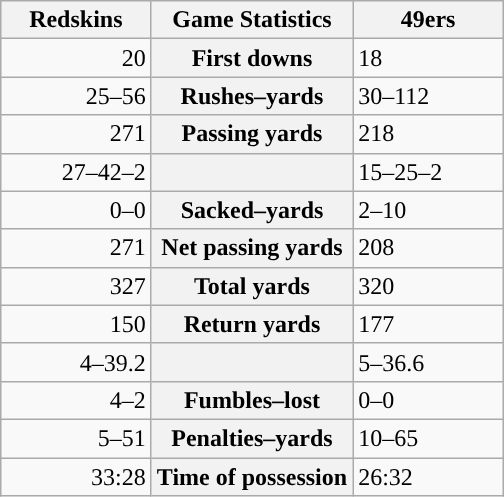<table class="wikitable" style="margin: 1em auto 1em auto">
<tr>
<th style="width:30%;">Redskins</th>
<th style="width:40%;">Game Statistics</th>
<th style="width:30%;">49ers</th>
</tr>
<tr>
<td style="text-align:right;">20</td>
<th>First downs</th>
<td>18</td>
</tr>
<tr>
<td style="text-align:right;">25–56</td>
<th>Rushes–yards</th>
<td>30–112</td>
</tr>
<tr>
<td style="text-align:right;">271</td>
<th>Passing yards</th>
<td>218</td>
</tr>
<tr>
<td style="text-align:right;">27–42–2</td>
<th></th>
<td>15–25–2</td>
</tr>
<tr>
<td style="text-align:right;">0–0</td>
<th>Sacked–yards</th>
<td>2–10</td>
</tr>
<tr>
<td style="text-align:right;">271</td>
<th>Net passing yards</th>
<td>208</td>
</tr>
<tr>
<td style="text-align:right;">327</td>
<th>Total yards</th>
<td>320</td>
</tr>
<tr>
<td style="text-align:right;">150</td>
<th>Return yards</th>
<td>177</td>
</tr>
<tr>
<td style="text-align:right;">4–39.2</td>
<th></th>
<td>5–36.6</td>
</tr>
<tr>
<td style="text-align:right;">4–2</td>
<th>Fumbles–lost</th>
<td>0–0</td>
</tr>
<tr>
<td style="text-align:right;">5–51</td>
<th>Penalties–yards</th>
<td>10–65</td>
</tr>
<tr>
<td style="text-align:right;">33:28</td>
<th>Time of possession</th>
<td>26:32</td>
</tr>
</table>
